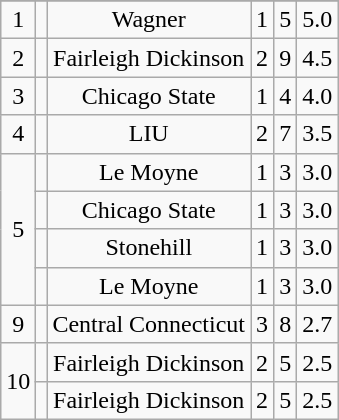<table class="wikitable sortable" style="text-align:center">
<tr>
</tr>
<tr>
<td>1</td>
<td></td>
<td>Wagner</td>
<td>1</td>
<td>5</td>
<td>5.0</td>
</tr>
<tr>
<td>2</td>
<td></td>
<td>Fairleigh Dickinson</td>
<td>2</td>
<td>9</td>
<td>4.5</td>
</tr>
<tr>
<td>3</td>
<td></td>
<td>Chicago State</td>
<td>1</td>
<td>4</td>
<td>4.0</td>
</tr>
<tr>
<td>4</td>
<td></td>
<td>LIU</td>
<td>2</td>
<td>7</td>
<td>3.5</td>
</tr>
<tr>
<td rowspan="4">5</td>
<td></td>
<td>Le Moyne</td>
<td>1</td>
<td>3</td>
<td>3.0</td>
</tr>
<tr>
<td></td>
<td>Chicago State</td>
<td>1</td>
<td>3</td>
<td>3.0</td>
</tr>
<tr>
<td></td>
<td>Stonehill</td>
<td>1</td>
<td>3</td>
<td>3.0</td>
</tr>
<tr>
<td></td>
<td>Le Moyne</td>
<td>1</td>
<td>3</td>
<td>3.0</td>
</tr>
<tr>
<td>9</td>
<td></td>
<td>Central Connecticut</td>
<td>3</td>
<td>8</td>
<td>2.7</td>
</tr>
<tr>
<td rowspan="2">10</td>
<td></td>
<td>Fairleigh Dickinson</td>
<td>2</td>
<td>5</td>
<td>2.5</td>
</tr>
<tr>
<td></td>
<td>Fairleigh Dickinson</td>
<td>2</td>
<td>5</td>
<td>2.5</td>
</tr>
</table>
